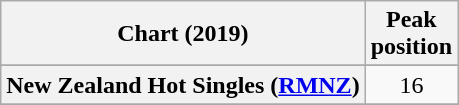<table class="wikitable sortable plainrowheaders" style="text-align:center">
<tr>
<th scope="col">Chart (2019)</th>
<th scope="col">Peak<br>position</th>
</tr>
<tr>
</tr>
<tr>
<th scope="row">New Zealand Hot Singles (<a href='#'>RMNZ</a>)</th>
<td>16</td>
</tr>
<tr>
</tr>
<tr>
</tr>
<tr>
</tr>
</table>
